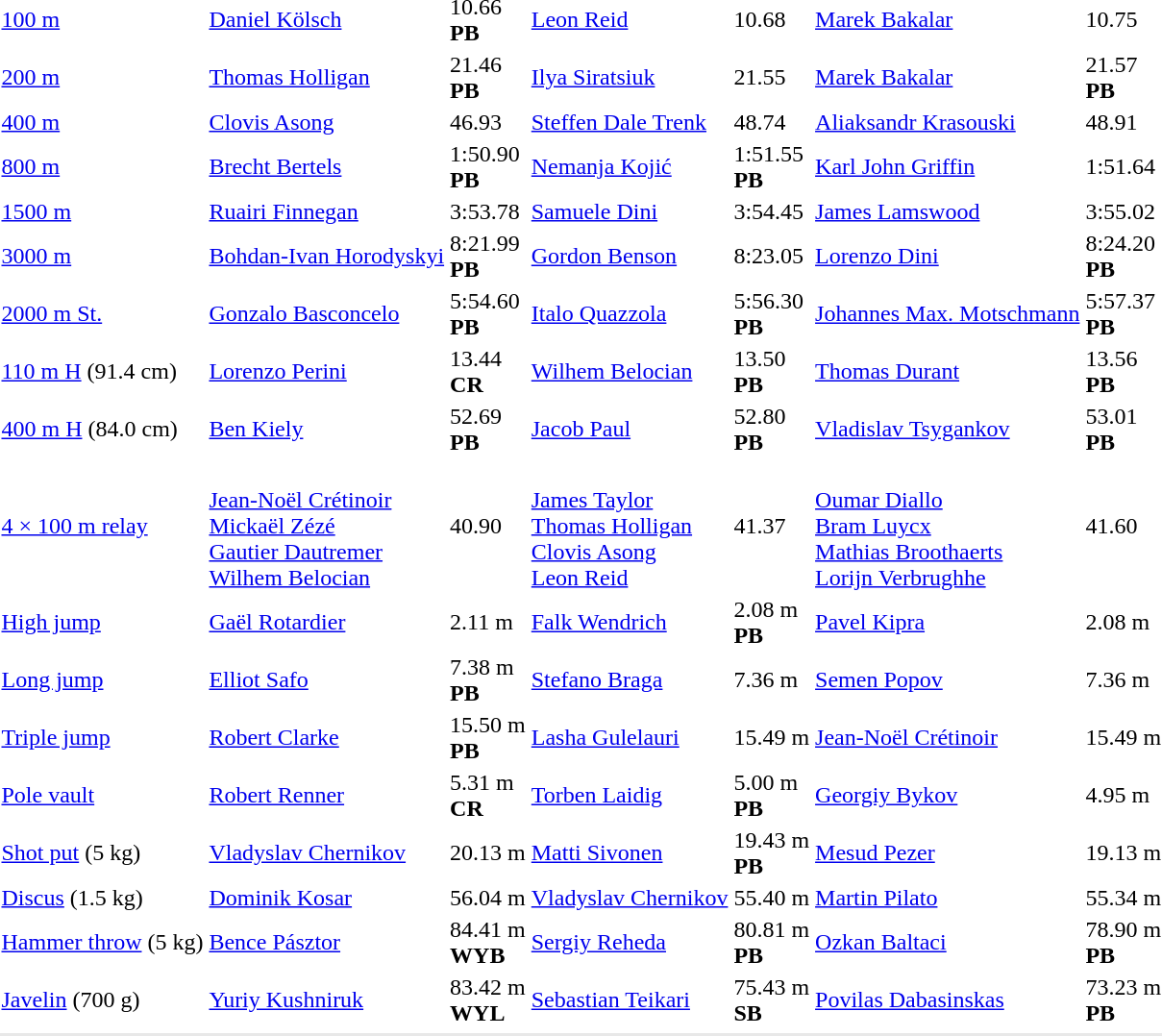<table>
<tr>
<td><a href='#'>100 m</a></td>
<td><a href='#'>Daniel Kölsch</a><br> </td>
<td>10.66 <br> <strong>PB</strong></td>
<td><a href='#'>Leon Reid</a><br> </td>
<td>10.68</td>
<td><a href='#'>Marek Bakalar</a><br> </td>
<td>10.75</td>
</tr>
<tr>
<td><a href='#'>200 m</a></td>
<td><a href='#'>Thomas Holligan</a><br> </td>
<td>21.46 <br> <strong>PB</strong></td>
<td><a href='#'>Ilya Siratsiuk</a><br> </td>
<td>21.55</td>
<td><a href='#'>Marek Bakalar</a><br> </td>
<td>21.57 <br> <strong>PB</strong></td>
</tr>
<tr>
<td><a href='#'>400 m</a></td>
<td><a href='#'>Clovis Asong</a><br> </td>
<td>46.93</td>
<td><a href='#'>Steffen Dale Trenk</a><br> </td>
<td>48.74</td>
<td><a href='#'>Aliaksandr Krasouski</a><br> </td>
<td>48.91</td>
</tr>
<tr>
<td><a href='#'>800 m</a></td>
<td><a href='#'>Brecht Bertels</a><br> </td>
<td>1:50.90 <br> <strong>PB</strong></td>
<td><a href='#'>Nemanja Kojić</a><br> </td>
<td>1:51.55 <br> <strong>PB</strong></td>
<td><a href='#'>Karl John Griffin</a><br> </td>
<td>1:51.64</td>
</tr>
<tr>
<td><a href='#'>1500 m</a></td>
<td><a href='#'>Ruairi Finnegan</a><br> </td>
<td>3:53.78</td>
<td><a href='#'>Samuele Dini</a><br> </td>
<td>3:54.45</td>
<td><a href='#'>James Lamswood</a><br> </td>
<td>3:55.02</td>
</tr>
<tr>
<td><a href='#'>3000 m</a></td>
<td><a href='#'>Bohdan-Ivan Horodyskyi</a><br> </td>
<td>8:21.99 <br> <strong>PB</strong></td>
<td><a href='#'>Gordon Benson</a><br> </td>
<td>8:23.05</td>
<td><a href='#'>Lorenzo Dini</a><br> </td>
<td>8:24.20 <br> <strong>PB</strong></td>
</tr>
<tr>
<td><a href='#'>2000 m St.</a></td>
<td><a href='#'>Gonzalo Basconcelo</a><br> </td>
<td>5:54.60 <br> <strong>PB</strong></td>
<td><a href='#'>Italo Quazzola</a><br> </td>
<td>5:56.30 <br> <strong>PB</strong></td>
<td><a href='#'>Johannes Max. Motschmann</a><br> </td>
<td>5:57.37 <br> <strong>PB</strong></td>
</tr>
<tr>
<td><a href='#'>110 m H</a> (91.4 cm)</td>
<td><a href='#'>Lorenzo Perini</a><br> </td>
<td>13.44 <br> <strong>CR</strong></td>
<td><a href='#'>Wilhem Belocian</a><br> </td>
<td>13.50 <br> <strong>PB</strong></td>
<td><a href='#'>Thomas Durant</a><br> </td>
<td>13.56 <br> <strong>PB</strong></td>
</tr>
<tr>
<td><a href='#'>400 m H</a> (84.0 cm)</td>
<td><a href='#'>Ben Kiely</a><br> </td>
<td>52.69 <br> <strong>PB</strong></td>
<td><a href='#'>Jacob Paul</a><br> </td>
<td>52.80 <br> <strong>PB</strong></td>
<td><a href='#'>Vladislav Tsygankov</a><br> </td>
<td>53.01 <br> <strong>PB</strong></td>
</tr>
<tr>
<td><a href='#'>4 × 100 m relay</a></td>
<td><br><a href='#'>Jean-Noël Crétinoir</a><br><a href='#'>Mickaël Zézé</a><br><a href='#'>Gautier Dautremer</a><br><a href='#'>Wilhem Belocian</a></td>
<td>40.90</td>
<td><br><a href='#'>James Taylor</a><br><a href='#'>Thomas Holligan</a><br><a href='#'>Clovis Asong</a><br><a href='#'>Leon Reid</a></td>
<td>41.37</td>
<td><br><a href='#'>Oumar Diallo</a><br><a href='#'>Bram Luycx</a><br><a href='#'>Mathias Broothaerts</a><br><a href='#'>Lorijn Verbrughhe</a></td>
<td>41.60</td>
</tr>
<tr>
<td><a href='#'>High jump</a></td>
<td><a href='#'>Gaël Rotardier</a><br> </td>
<td>2.11 m</td>
<td><a href='#'>Falk Wendrich</a><br> </td>
<td>2.08 m <br> <strong>PB</strong></td>
<td><a href='#'>Pavel Kipra</a><br> </td>
<td>2.08 m</td>
</tr>
<tr>
<td><a href='#'>Long jump</a></td>
<td><a href='#'>Elliot Safo</a><br> </td>
<td>7.38 m <br> <strong>PB</strong></td>
<td><a href='#'>Stefano Braga</a><br> </td>
<td>7.36 m</td>
<td><a href='#'>Semen Popov</a><br> </td>
<td>7.36 m</td>
</tr>
<tr>
<td><a href='#'>Triple jump</a></td>
<td><a href='#'>Robert Clarke</a><br> </td>
<td>15.50 m <br> <strong>PB</strong></td>
<td><a href='#'>Lasha Gulelauri</a><br> </td>
<td>15.49 m</td>
<td><a href='#'>Jean-Noël Crétinoir</a><br> </td>
<td>15.49 m</td>
</tr>
<tr>
<td><a href='#'>Pole vault</a></td>
<td><a href='#'>Robert Renner</a><br> </td>
<td>5.31 m <br> <strong>CR</strong></td>
<td><a href='#'>Torben Laidig</a><br> </td>
<td>5.00 m <br> <strong>PB</strong></td>
<td><a href='#'>Georgiy Bykov</a><br> </td>
<td>4.95 m</td>
</tr>
<tr>
<td><a href='#'>Shot put</a> (5 kg)</td>
<td><a href='#'>Vladyslav Chernikov</a><br> </td>
<td>20.13 m</td>
<td><a href='#'>Matti Sivonen</a><br> </td>
<td>19.43 m <br> <strong>PB</strong></td>
<td><a href='#'>Mesud Pezer</a><br> </td>
<td>19.13 m</td>
</tr>
<tr>
<td><a href='#'>Discus</a> (1.5 kg)</td>
<td><a href='#'>Dominik Kosar</a><br> </td>
<td>56.04 m</td>
<td><a href='#'>Vladyslav Chernikov</a><br> </td>
<td>55.40 m</td>
<td><a href='#'>Martin Pilato</a><br> </td>
<td>55.34 m</td>
</tr>
<tr>
<td><a href='#'>Hammer throw</a> (5 kg)</td>
<td><a href='#'>Bence Pásztor</a><br> </td>
<td>84.41 m <br> <strong>WYB</strong></td>
<td><a href='#'>Sergiy Reheda</a><br> </td>
<td>80.81 m <br> <strong>PB</strong></td>
<td><a href='#'>Ozkan Baltaci</a><br> </td>
<td>78.90 m <br> <strong>PB</strong></td>
</tr>
<tr>
<td><a href='#'>Javelin</a> (700 g)</td>
<td><a href='#'>Yuriy Kushniruk</a><br> </td>
<td>83.42 m <br> <strong>WYL</strong></td>
<td><a href='#'>Sebastian Teikari</a><br> </td>
<td>75.43 m <br> <strong>SB</strong></td>
<td><a href='#'>Povilas Dabasinskas</a><br> </td>
<td>73.23 m <br> <strong>PB</strong></td>
</tr>
<tr>
</tr>
<tr bgcolor= e8e8e8>
<td colspan=7></td>
</tr>
</table>
